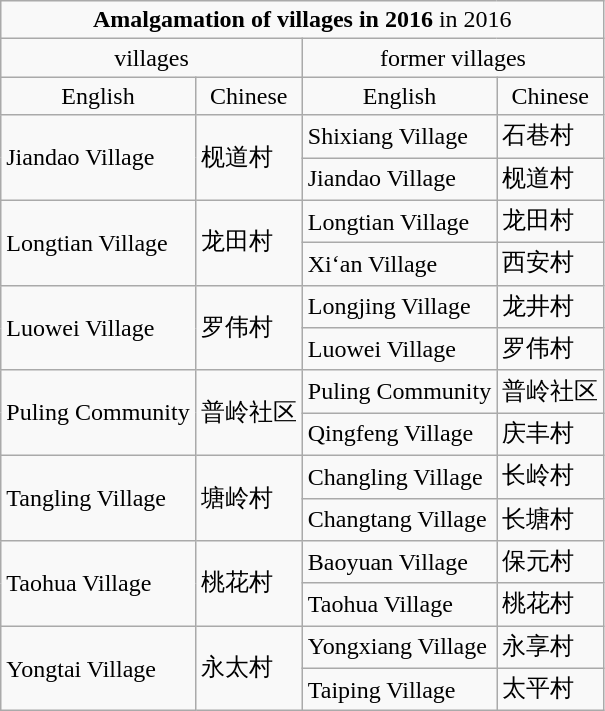<table class="wikitable">
<tr>
<td align=center colspan=4><strong>Amalgamation of villages in 2016</strong> in 2016</td>
</tr>
<tr align=center>
<td align=center colspan=2>villages</td>
<td align=center colspan=2>former villages</td>
</tr>
<tr align=center>
<td>English</td>
<td>Chinese</td>
<td>English</td>
<td>Chinese</td>
</tr>
<tr>
<td align=left rowspan=2>Jiandao Village</td>
<td rowspan=2>枧道村</td>
<td>Shixiang Village</td>
<td>石巷村</td>
</tr>
<tr>
<td>Jiandao Village</td>
<td>枧道村</td>
</tr>
<tr>
<td align=left rowspan=2>Longtian Village</td>
<td rowspan=2>龙田村</td>
<td>Longtian Village</td>
<td>龙田村</td>
</tr>
<tr>
<td>Xi‘an Village</td>
<td>西安村</td>
</tr>
<tr>
<td align=left rowspan=2>Luowei Village</td>
<td rowspan=2>罗伟村</td>
<td>Longjing Village</td>
<td>龙井村</td>
</tr>
<tr>
<td>Luowei Village</td>
<td>罗伟村</td>
</tr>
<tr>
<td align=left rowspan=2>Puling Community</td>
<td rowspan=2>普岭社区</td>
<td>Puling Community</td>
<td>普岭社区</td>
</tr>
<tr>
<td>Qingfeng Village</td>
<td>庆丰村</td>
</tr>
<tr>
<td align=left rowspan=2>Tangling Village</td>
<td rowspan=2>塘岭村</td>
<td>Changling Village</td>
<td>长岭村</td>
</tr>
<tr>
<td>Changtang Village</td>
<td>长塘村</td>
</tr>
<tr>
<td align=left rowspan=2>Taohua Village</td>
<td rowspan=2>桃花村</td>
<td>Baoyuan Village</td>
<td>保元村</td>
</tr>
<tr>
<td>Taohua Village</td>
<td>桃花村</td>
</tr>
<tr>
<td align=left rowspan=2>Yongtai Village</td>
<td rowspan=2>永太村</td>
<td>Yongxiang Village</td>
<td>永享村</td>
</tr>
<tr>
<td>Taiping Village</td>
<td>太平村</td>
</tr>
</table>
